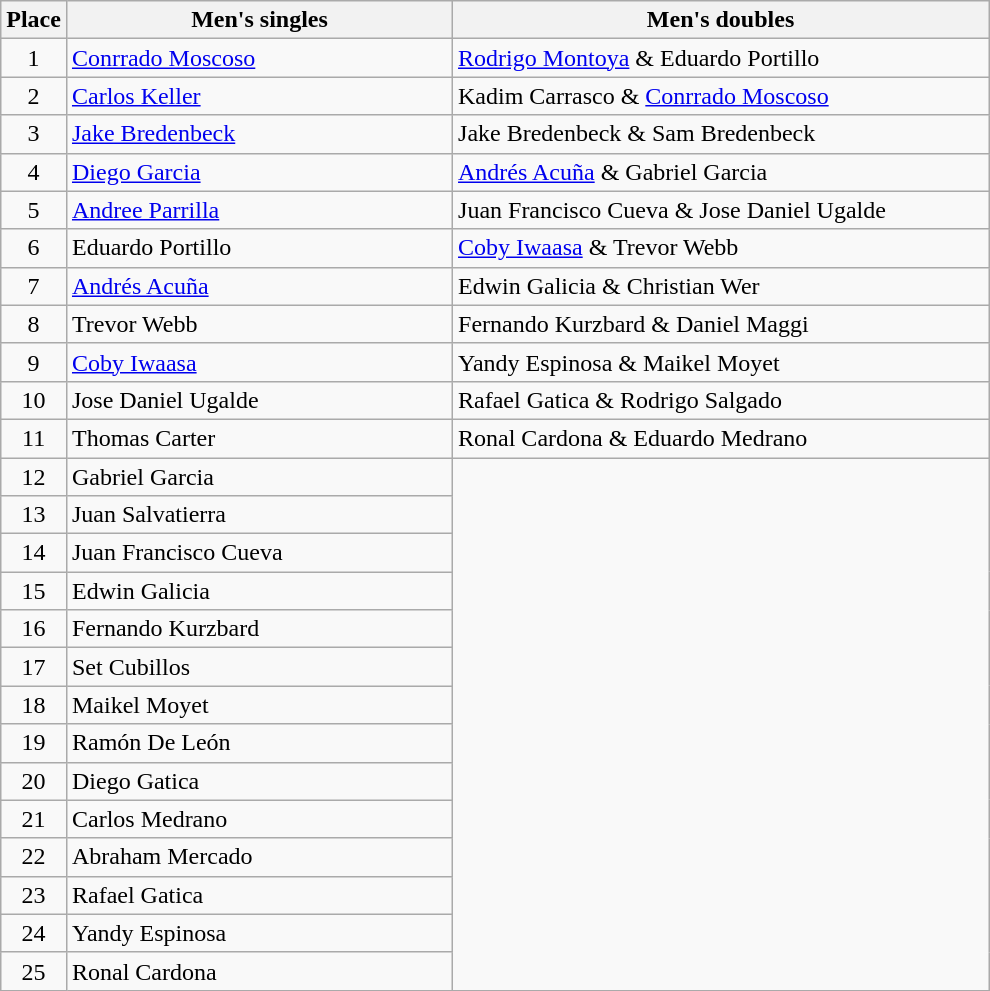<table class=wikitable style="text-align:center">
<tr>
<th width=25>Place</th>
<th width=250>Men's singles</th>
<th width=350>Men's doubles</th>
</tr>
<tr>
<td>1</td>
<td align=left> <a href='#'>Conrrado Moscoso</a></td>
<td align=left> <a href='#'>Rodrigo Montoya</a> & Eduardo Portillo</td>
</tr>
<tr>
<td>2</td>
<td align=left> <a href='#'>Carlos Keller</a></td>
<td align=left> Kadim Carrasco & <a href='#'>Conrrado Moscoso</a></td>
</tr>
<tr>
<td>3</td>
<td align=left> <a href='#'>Jake Bredenbeck</a></td>
<td align=left> Jake Bredenbeck & Sam Bredenbeck</td>
</tr>
<tr>
<td>4</td>
<td align=left> <a href='#'>Diego Garcia</a></td>
<td align=left> <a href='#'>Andrés Acuña</a> & Gabriel Garcia</td>
</tr>
<tr>
<td>5</td>
<td align=left> <a href='#'>Andree Parrilla</a></td>
<td align="left"> Juan Francisco Cueva & Jose Daniel Ugalde</td>
</tr>
<tr>
<td>6</td>
<td align=left> Eduardo Portillo</td>
<td align=left> <a href='#'>Coby Iwaasa</a> & Trevor Webb</td>
</tr>
<tr>
<td>7</td>
<td align=left> <a href='#'>Andrés Acuña</a></td>
<td align=left> Edwin Galicia & Christian Wer</td>
</tr>
<tr>
<td>8</td>
<td align=left> Trevor Webb</td>
<td align=left> Fernando Kurzbard & Daniel Maggi</td>
</tr>
<tr>
<td>9</td>
<td align=left> <a href='#'>Coby Iwaasa</a></td>
<td align=left> Yandy Espinosa & Maikel Moyet</td>
</tr>
<tr>
<td>10</td>
<td align=left> Jose Daniel Ugalde</td>
<td align=left> Rafael Gatica & Rodrigo Salgado</td>
</tr>
<tr>
<td>11</td>
<td align=left> Thomas Carter</td>
<td align=left> Ronal Cardona & Eduardo Medrano</td>
</tr>
<tr>
<td>12</td>
<td align=left> Gabriel Garcia</td>
</tr>
<tr>
<td>13</td>
<td align=left> Juan Salvatierra</td>
</tr>
<tr>
<td>14</td>
<td align=left> Juan Francisco Cueva</td>
</tr>
<tr>
<td>15</td>
<td align=left> Edwin Galicia</td>
</tr>
<tr>
<td>16</td>
<td align=left> Fernando Kurzbard</td>
</tr>
<tr>
<td>17</td>
<td align=left> Set Cubillos</td>
</tr>
<tr>
<td>18</td>
<td align=left> Maikel Moyet</td>
</tr>
<tr>
<td>19</td>
<td align=left> Ramón De León</td>
</tr>
<tr>
<td>20</td>
<td align=left> Diego Gatica</td>
</tr>
<tr>
<td>21</td>
<td align=left> Carlos Medrano</td>
</tr>
<tr>
<td>22</td>
<td align=left> Abraham Mercado</td>
</tr>
<tr>
<td>23</td>
<td align=left> Rafael Gatica</td>
</tr>
<tr>
<td>24</td>
<td align=left> Yandy Espinosa</td>
</tr>
<tr>
<td>25</td>
<td align=left> Ronal Cardona</td>
</tr>
</table>
